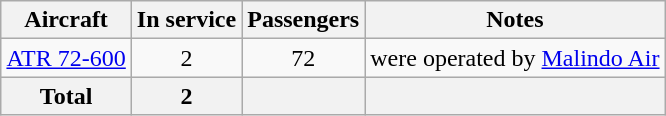<table class="wikitable" style="margin:1em auto; border-collapse:collapse;text-align:center;">
<tr>
<th>Aircraft</th>
<th>In service</th>
<th>Passengers</th>
<th>Notes</th>
</tr>
<tr>
<td><a href='#'>ATR 72-600</a></td>
<td>2</td>
<td>72</td>
<td>were operated by <a href='#'>Malindo Air</a></td>
</tr>
<tr>
<th>Total</th>
<th>2</th>
<th></th>
<th></th>
</tr>
</table>
